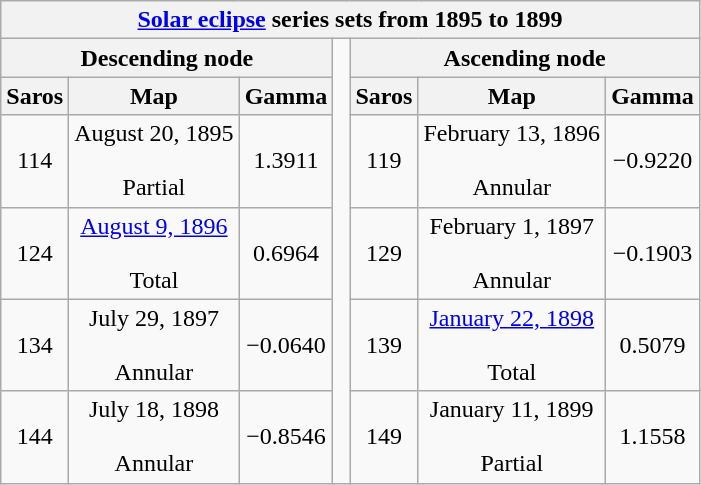<table class="wikitable mw-collapsible mw-collapsed">
<tr>
<th class="nowrap" colspan="7"><a href='#'>Solar eclipse</a> series sets from 1895 to 1899</th>
</tr>
<tr>
<th scope="col" colspan="3">Descending node</th>
<td rowspan="6"> </td>
<th scope="col" colspan="3">Ascending node</th>
</tr>
<tr style="text-align: center;">
<th scope="col">Saros</th>
<th scope="col">Map</th>
<th scope="col">Gamma</th>
<th scope="col">Saros</th>
<th scope="col">Map</th>
<th scope="col">Gamma</th>
</tr>
<tr style="text-align: center;">
<td>114</td>
<td>August 20, 1895<br><br>Partial</td>
<td>1.3911</td>
<td>119</td>
<td>February 13, 1896<br><br>Annular</td>
<td>−0.9220</td>
</tr>
<tr style="text-align: center;">
<td>124</td>
<td><a href='#'>August 9, 1896</a><br><br>Total</td>
<td>0.6964</td>
<td>129</td>
<td>February 1, 1897<br><br>Annular</td>
<td>−0.1903</td>
</tr>
<tr style="text-align: center;">
<td>134</td>
<td>July 29, 1897<br><br>Annular</td>
<td>−0.0640</td>
<td>139</td>
<td><a href='#'>January 22, 1898</a><br><br>Total</td>
<td>0.5079</td>
</tr>
<tr style="text-align: center;">
<td>144</td>
<td>July 18, 1898<br><br>Annular</td>
<td>−0.8546</td>
<td>149</td>
<td>January 11, 1899<br><br>Partial</td>
<td>1.1558</td>
</tr>
</table>
